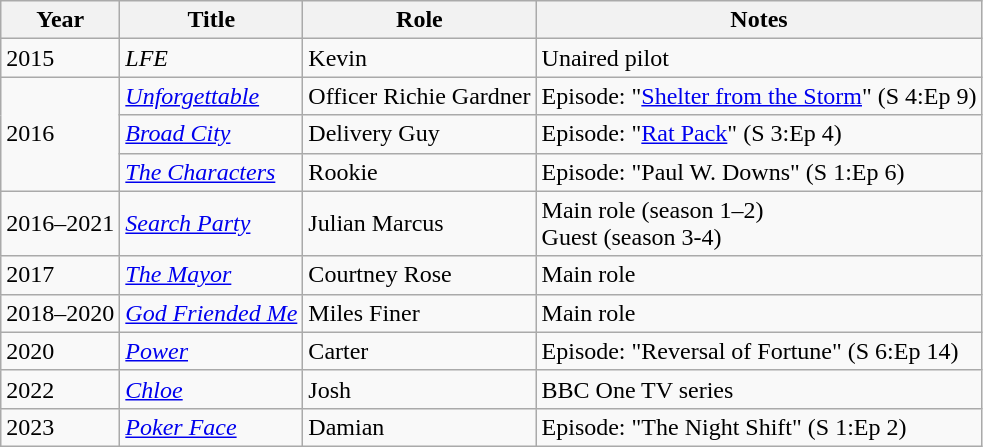<table class="wikitable sortable">
<tr>
<th>Year</th>
<th>Title</th>
<th>Role</th>
<th class="unsortable">Notes</th>
</tr>
<tr>
<td>2015</td>
<td><em>LFE</em></td>
<td>Kevin</td>
<td>Unaired pilot</td>
</tr>
<tr>
<td rowspan="3">2016</td>
<td><em><a href='#'>Unforgettable</a></em></td>
<td>Officer Richie Gardner</td>
<td>Episode: "<a href='#'>Shelter from the Storm</a>" (S 4:Ep 9)</td>
</tr>
<tr>
<td><em><a href='#'>Broad City</a></em></td>
<td>Delivery Guy</td>
<td>Episode: "<a href='#'>Rat Pack</a>" (S 3:Ep 4)</td>
</tr>
<tr>
<td><em><a href='#'>The Characters</a></em></td>
<td>Rookie</td>
<td>Episode: "Paul W. Downs" (S 1:Ep 6)</td>
</tr>
<tr>
<td>2016–2021</td>
<td><em><a href='#'>Search Party</a></em></td>
<td>Julian Marcus</td>
<td>Main role (season 1–2)<br>Guest (season 3-4)</td>
</tr>
<tr>
<td>2017</td>
<td><em><a href='#'>The Mayor</a></em></td>
<td>Courtney Rose</td>
<td>Main role</td>
</tr>
<tr>
<td>2018–2020</td>
<td><em><a href='#'>God Friended Me</a></em></td>
<td>Miles Finer</td>
<td>Main role</td>
</tr>
<tr>
<td>2020</td>
<td><em><a href='#'>Power</a></em></td>
<td>Carter</td>
<td>Episode: "Reversal of Fortune" (S 6:Ep 14)</td>
</tr>
<tr>
<td>2022</td>
<td><em><a href='#'>Chloe</a></em></td>
<td>Josh</td>
<td>BBC One TV series</td>
</tr>
<tr>
<td>2023</td>
<td><a href='#'><em>Poker Face</em></a></td>
<td>Damian</td>
<td>Episode: "The Night Shift" (S 1:Ep 2)</td>
</tr>
</table>
